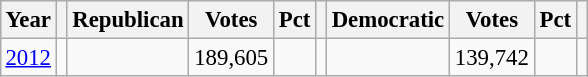<table class="wikitable" style="margin:0.5em ; font-size:95%">
<tr>
<th>Year</th>
<th></th>
<th>Republican</th>
<th>Votes</th>
<th>Pct</th>
<th></th>
<th>Democratic</th>
<th>Votes</th>
<th>Pct</th>
<th></th>
</tr>
<tr>
<td><a href='#'>2012</a></td>
<td></td>
<td></td>
<td>189,605</td>
<td></td>
<td></td>
<td></td>
<td>139,742</td>
<td></td>
<td></td>
</tr>
</table>
